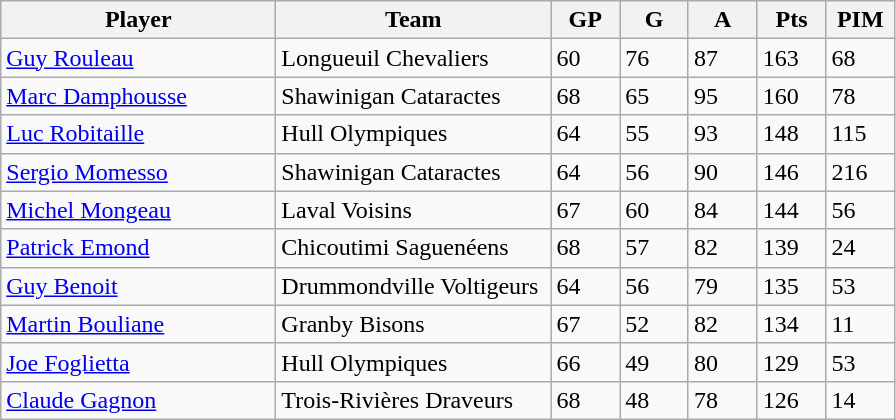<table class="wikitable">
<tr>
<th bgcolor="#DDDDFF" width="30%">Player</th>
<th bgcolor="#DDDDFF" width="30%">Team</th>
<th bgcolor="#DDDDFF" width="7.5%">GP</th>
<th bgcolor="#DDDDFF" width="7.5%">G</th>
<th bgcolor="#DDDDFF" width="7.5%">A</th>
<th bgcolor="#DDDDFF" width="7.5%">Pts</th>
<th bgcolor="#DDDDFF" width="7.5%">PIM</th>
</tr>
<tr>
<td><a href='#'>Guy Rouleau</a></td>
<td>Longueuil Chevaliers</td>
<td>60</td>
<td>76</td>
<td>87</td>
<td>163</td>
<td>68</td>
</tr>
<tr>
<td><a href='#'>Marc Damphousse</a></td>
<td>Shawinigan Cataractes</td>
<td>68</td>
<td>65</td>
<td>95</td>
<td>160</td>
<td>78</td>
</tr>
<tr>
<td><a href='#'>Luc Robitaille</a></td>
<td>Hull Olympiques</td>
<td>64</td>
<td>55</td>
<td>93</td>
<td>148</td>
<td>115</td>
</tr>
<tr>
<td><a href='#'>Sergio Momesso</a></td>
<td>Shawinigan Cataractes</td>
<td>64</td>
<td>56</td>
<td>90</td>
<td>146</td>
<td>216</td>
</tr>
<tr>
<td><a href='#'>Michel Mongeau</a></td>
<td>Laval Voisins</td>
<td>67</td>
<td>60</td>
<td>84</td>
<td>144</td>
<td>56</td>
</tr>
<tr>
<td><a href='#'>Patrick Emond</a></td>
<td>Chicoutimi Saguenéens</td>
<td>68</td>
<td>57</td>
<td>82</td>
<td>139</td>
<td>24</td>
</tr>
<tr>
<td><a href='#'>Guy Benoit</a></td>
<td>Drummondville Voltigeurs</td>
<td>64</td>
<td>56</td>
<td>79</td>
<td>135</td>
<td>53</td>
</tr>
<tr>
<td><a href='#'>Martin Bouliane</a></td>
<td>Granby Bisons</td>
<td>67</td>
<td>52</td>
<td>82</td>
<td>134</td>
<td>11</td>
</tr>
<tr>
<td><a href='#'>Joe Foglietta</a></td>
<td>Hull Olympiques</td>
<td>66</td>
<td>49</td>
<td>80</td>
<td>129</td>
<td>53</td>
</tr>
<tr>
<td><a href='#'>Claude Gagnon</a></td>
<td>Trois-Rivières Draveurs</td>
<td>68</td>
<td>48</td>
<td>78</td>
<td>126</td>
<td>14</td>
</tr>
</table>
